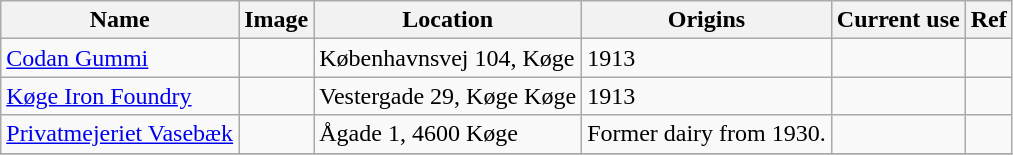<table class="wikitable sortable">
<tr>
<th>Name</th>
<th>Image</th>
<th>Location</th>
<th>Origins</th>
<th>Current use</th>
<th>Ref</th>
</tr>
<tr>
<td><a href='#'>Codan Gummi</a></td>
<td></td>
<td>Københavnsvej 104, Køge</td>
<td>1913</td>
<td></td>
<td></td>
</tr>
<tr>
<td><a href='#'>Køge Iron Foundry</a></td>
<td></td>
<td>Vestergade 29, Køge Køge</td>
<td>1913</td>
<td></td>
<td></td>
</tr>
<tr>
<td><a href='#'>Privatmejeriet Vasebæk</a></td>
<td></td>
<td>Ågade 1, 4600 Køge</td>
<td>Former dairy from 1930.</td>
<td></td>
<td></td>
</tr>
<tr>
</tr>
</table>
